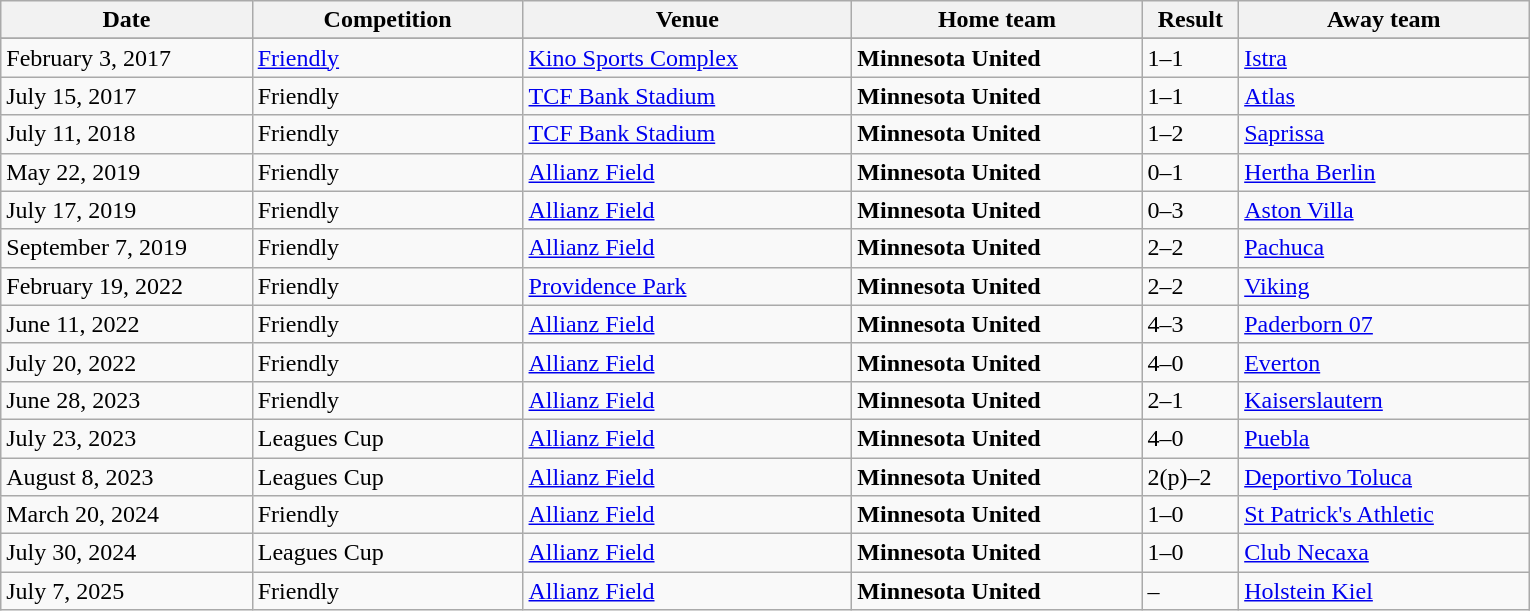<table class="wikitable" style=text-align:left;">
<tr>
<th width=13%>Date</th>
<th width=14%>Competition</th>
<th width=17%>Venue</th>
<th width=15%>Home team</th>
<th width=5%>Result</th>
<th width=15%>Away team</th>
</tr>
<tr>
</tr>
<tr bgcolor=>
<td>February 3, 2017</td>
<td><a href='#'>Friendly</a></td>
<td><a href='#'>Kino Sports Complex</a></td>
<td><strong>Minnesota United</strong></td>
<td>1–1</td>
<td> <a href='#'>Istra</a></td>
</tr>
<tr>
<td>July 15, 2017</td>
<td>Friendly</td>
<td><a href='#'>TCF Bank Stadium</a></td>
<td><strong>Minnesota United</strong></td>
<td>1–1</td>
<td> <a href='#'>Atlas</a></td>
</tr>
<tr>
<td>July 11, 2018</td>
<td>Friendly</td>
<td><a href='#'>TCF Bank Stadium</a></td>
<td><strong>Minnesota United</strong></td>
<td>1–2</td>
<td> <a href='#'>Saprissa</a></td>
</tr>
<tr>
<td>May 22, 2019</td>
<td>Friendly</td>
<td><a href='#'>Allianz Field</a></td>
<td><strong>Minnesota United</strong></td>
<td>0–1</td>
<td> <a href='#'>Hertha Berlin</a></td>
</tr>
<tr>
<td>July 17, 2019</td>
<td>Friendly</td>
<td><a href='#'>Allianz Field</a></td>
<td><strong>Minnesota United</strong></td>
<td>0–3</td>
<td> <a href='#'>Aston Villa</a></td>
</tr>
<tr>
<td>September 7, 2019</td>
<td>Friendly</td>
<td><a href='#'>Allianz Field</a></td>
<td><strong>Minnesota United</strong></td>
<td>2–2</td>
<td> <a href='#'>Pachuca</a></td>
</tr>
<tr>
<td>February 19, 2022</td>
<td>Friendly</td>
<td><a href='#'>Providence Park</a></td>
<td><strong>Minnesota United</strong></td>
<td>2–2</td>
<td> <a href='#'>Viking</a></td>
</tr>
<tr>
<td>June 11, 2022</td>
<td>Friendly</td>
<td><a href='#'>Allianz Field</a></td>
<td><strong>Minnesota United</strong></td>
<td>4–3</td>
<td> <a href='#'>Paderborn 07</a></td>
</tr>
<tr>
<td>July 20, 2022</td>
<td>Friendly</td>
<td><a href='#'>Allianz Field</a></td>
<td><strong>Minnesota United</strong></td>
<td>4–0</td>
<td> <a href='#'>Everton</a></td>
</tr>
<tr>
<td>June 28, 2023</td>
<td>Friendly</td>
<td><a href='#'>Allianz Field</a></td>
<td><strong>Minnesota United</strong></td>
<td>2–1</td>
<td> <a href='#'>Kaiserslautern</a></td>
</tr>
<tr>
<td>July 23, 2023</td>
<td>Leagues Cup</td>
<td><a href='#'>Allianz Field</a></td>
<td><strong>Minnesota United</strong></td>
<td>4–0</td>
<td> <a href='#'>Puebla</a></td>
</tr>
<tr>
<td>August 8, 2023</td>
<td>Leagues Cup</td>
<td><a href='#'>Allianz Field</a></td>
<td><strong>Minnesota United</strong></td>
<td>2(p)–2</td>
<td> <a href='#'>Deportivo Toluca</a></td>
</tr>
<tr>
<td>March 20, 2024</td>
<td>Friendly</td>
<td><a href='#'>Allianz Field</a></td>
<td><strong>Minnesota United</strong></td>
<td>1–0</td>
<td> <a href='#'>St Patrick's Athletic</a></td>
</tr>
<tr>
<td>July 30, 2024</td>
<td>Leagues Cup</td>
<td><a href='#'>Allianz Field</a></td>
<td><strong>Minnesota United</strong></td>
<td>1–0</td>
<td> <a href='#'>Club Necaxa</a></td>
</tr>
<tr>
<td>July 7, 2025</td>
<td>Friendly</td>
<td><a href='#'>Allianz Field</a></td>
<td><strong>Minnesota United</strong></td>
<td>–</td>
<td> <a href='#'>Holstein Kiel</a></td>
</tr>
</table>
